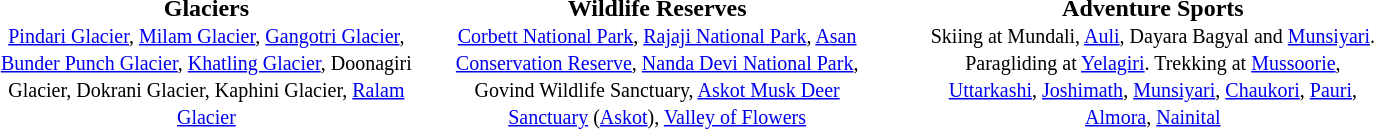<table style="width:100%; margin:0;">
<tr valign="top">
<td style="padding-left: 1em; text-align: center; width: 25%; "><br><strong>Glaciers</strong><br>
<small> <a href='#'>Pindari Glacier</a>, <a href='#'>Milam Glacier</a>, <a href='#'>Gangotri Glacier</a>, <a href='#'>Bunder Punch Glacier</a>, <a href='#'>Khatling Glacier</a>, Doonagiri Glacier, Dokrani Glacier, Kaphini Glacier, <a href='#'>Ralam Glacier</a></small></td>
<td style="padding-right: 1em; text-align: center; width: 25%; "><br><strong>Wildlife Reserves</strong><br>
<small><a href='#'>Corbett National Park</a>, <a href='#'>Rajaji National Park</a>, <a href='#'>Asan Conservation Reserve</a>, <a href='#'>Nanda Devi National Park</a>, Govind Wildlife Sanctuary, <a href='#'>Askot Musk Deer Sanctuary</a> (<a href='#'>Askot</a>), <a href='#'>Valley of Flowers</a></small></td>
<td style="padding-left: 1em; text-align: center; width: 25%; "><br><strong>Adventure Sports</strong><br>
<small>Skiing at Mundali, <a href='#'>Auli</a>, Dayara Bagyal and <a href='#'>Munsiyari</a>. Paragliding at <a href='#'>Yelagiri</a>. Trekking at <a href='#'>Mussoorie</a>, <a href='#'>Uttarkashi</a>, <a href='#'>Joshimath</a>, <a href='#'>Munsiyari</a>, <a href='#'>Chaukori</a>, <a href='#'>Pauri</a>, <a href='#'>Almora</a>, <a href='#'>Nainital</a></small></td>
<td style="padding-left: 1em; text-align: center; width: 25%; "></td>
</tr>
</table>
